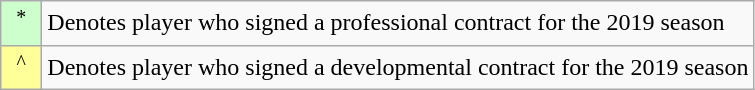<table class="wikitable">
<tr>
<td align="center" bgcolor="#CCFFCC" width="20"><sup>*</sup></td>
<td>Denotes player who signed a professional contract for the 2019 season</td>
</tr>
<tr>
<td align="center" bgcolor="#FFFF99" width="20"><sup>^</sup></td>
<td>Denotes player who signed a developmental contract for the 2019 season</td>
</tr>
</table>
